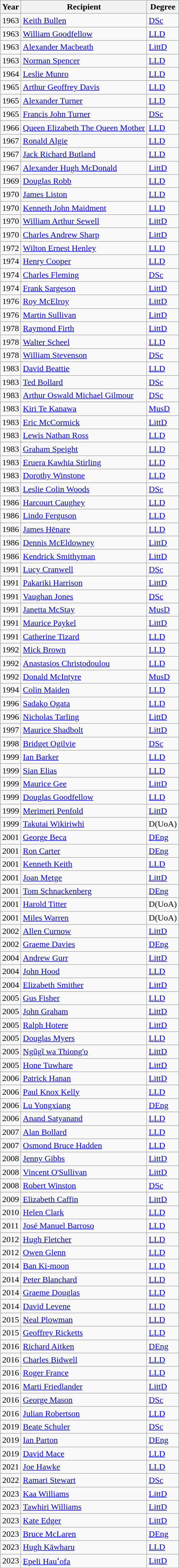<table class="wikitable">
<tr>
<th>Year</th>
<th>Recipient</th>
<th>Degree</th>
</tr>
<tr>
<td>1963</td>
<td><a href='#'>Keith Bullen</a></td>
<td><a href='#'>DSc</a></td>
</tr>
<tr>
<td>1963</td>
<td><a href='#'>William Goodfellow</a></td>
<td><a href='#'>LLD</a></td>
</tr>
<tr>
<td>1963</td>
<td><a href='#'>Alexander Macbeath</a></td>
<td><a href='#'>LittD</a></td>
</tr>
<tr>
<td>1963</td>
<td><a href='#'>Norman Spencer</a></td>
<td><a href='#'>LLD</a></td>
</tr>
<tr>
<td>1964</td>
<td><a href='#'>Leslie Munro</a></td>
<td><a href='#'>LLD</a></td>
</tr>
<tr>
<td>1965</td>
<td><a href='#'>Arthur Geoffrey Davis</a></td>
<td><a href='#'>LLD</a></td>
</tr>
<tr>
<td>1965</td>
<td><a href='#'>Alexander Turner</a></td>
<td><a href='#'>LLD</a></td>
</tr>
<tr>
<td>1965</td>
<td><a href='#'>Francis John Turner</a></td>
<td><a href='#'>DSc</a></td>
</tr>
<tr>
<td>1966</td>
<td><a href='#'>Queen Elizabeth The Queen Mother</a></td>
<td><a href='#'>LLD</a></td>
</tr>
<tr>
<td>1967</td>
<td><a href='#'>Ronald Algie</a></td>
<td><a href='#'>LLD</a></td>
</tr>
<tr>
<td>1967</td>
<td><a href='#'>Jack Richard Butland</a></td>
<td><a href='#'>LLD</a></td>
</tr>
<tr>
<td>1967</td>
<td><a href='#'>Alexander Hugh McDonald</a></td>
<td><a href='#'>LittD</a></td>
</tr>
<tr>
<td>1969</td>
<td><a href='#'>Douglas Robb</a></td>
<td><a href='#'>LLD</a></td>
</tr>
<tr>
<td>1970</td>
<td><a href='#'>James Liston</a></td>
<td><a href='#'>LLD</a></td>
</tr>
<tr>
<td>1970</td>
<td><a href='#'>Kenneth John Maidment</a></td>
<td><a href='#'>LLD</a></td>
</tr>
<tr>
<td>1970</td>
<td><a href='#'>William Arthur Sewell</a></td>
<td><a href='#'>LittD</a></td>
</tr>
<tr>
<td>1970</td>
<td><a href='#'>Charles Andrew Sharp</a></td>
<td><a href='#'>LittD</a></td>
</tr>
<tr>
<td>1972</td>
<td><a href='#'>Wilton Ernest Henley</a></td>
<td><a href='#'>LLD</a></td>
</tr>
<tr>
<td>1974</td>
<td><a href='#'>Henry Cooper</a></td>
<td><a href='#'>LLD</a></td>
</tr>
<tr>
<td>1974</td>
<td><a href='#'>Charles Fleming</a></td>
<td><a href='#'>DSc</a></td>
</tr>
<tr>
<td>1974</td>
<td><a href='#'>Frank Sargeson</a></td>
<td><a href='#'>LittD</a></td>
</tr>
<tr>
<td>1976</td>
<td><a href='#'>Roy McElroy</a></td>
<td><a href='#'>LittD</a></td>
</tr>
<tr>
<td>1976</td>
<td><a href='#'>Martin Sullivan</a></td>
<td><a href='#'>LittD</a></td>
</tr>
<tr>
<td>1978</td>
<td><a href='#'>Raymond Firth</a></td>
<td><a href='#'>LittD</a></td>
</tr>
<tr>
<td>1978</td>
<td><a href='#'>Walter Scheel</a></td>
<td><a href='#'>LLD</a></td>
</tr>
<tr>
<td>1978</td>
<td><a href='#'>William Stevenson</a></td>
<td><a href='#'>DSc</a></td>
</tr>
<tr>
<td>1983</td>
<td><a href='#'>David Beattie</a></td>
<td><a href='#'>LLD</a></td>
</tr>
<tr>
<td>1983</td>
<td><a href='#'>Ted Bollard</a></td>
<td><a href='#'>DSc</a></td>
</tr>
<tr>
<td>1983</td>
<td><a href='#'>Arthur Oswald Michael Gilmour</a></td>
<td><a href='#'>DSc</a></td>
</tr>
<tr>
<td>1983</td>
<td><a href='#'>Kiri Te Kanawa</a></td>
<td><a href='#'>MusD</a></td>
</tr>
<tr>
<td>1983</td>
<td><a href='#'>Eric McCormick</a></td>
<td><a href='#'>LittD</a></td>
</tr>
<tr>
<td>1983</td>
<td><a href='#'>Lewis Nathan Ross</a></td>
<td><a href='#'>LLD</a></td>
</tr>
<tr>
<td>1983</td>
<td><a href='#'>Graham Speight</a></td>
<td><a href='#'>LLD</a></td>
</tr>
<tr>
<td>1983</td>
<td><a href='#'>Eruera Kawhia Stirling</a></td>
<td><a href='#'>LLD</a></td>
</tr>
<tr>
<td>1983</td>
<td><a href='#'>Dorothy Winstone</a></td>
<td><a href='#'>LLD</a></td>
</tr>
<tr>
<td>1983</td>
<td><a href='#'>Leslie Colin Woods</a></td>
<td><a href='#'>DSc</a></td>
</tr>
<tr>
<td>1986</td>
<td><a href='#'>Harcourt Caughey</a></td>
<td><a href='#'>LLD</a></td>
</tr>
<tr>
<td>1986</td>
<td><a href='#'>Lindo Ferguson</a></td>
<td><a href='#'>LLD</a></td>
</tr>
<tr>
<td>1986</td>
<td><a href='#'>James Hēnare</a></td>
<td><a href='#'>LLD</a></td>
</tr>
<tr>
<td>1986</td>
<td><a href='#'>Dennis McEldowney</a></td>
<td><a href='#'>LittD</a></td>
</tr>
<tr>
<td>1986</td>
<td><a href='#'>Kendrick Smithyman</a></td>
<td><a href='#'>LittD</a></td>
</tr>
<tr>
<td>1991</td>
<td><a href='#'>Lucy Cranwell</a></td>
<td><a href='#'>DSc</a></td>
</tr>
<tr>
<td>1991</td>
<td><a href='#'>Pakariki Harrison</a></td>
<td><a href='#'>LittD</a></td>
</tr>
<tr>
<td>1991</td>
<td><a href='#'>Vaughan Jones</a></td>
<td><a href='#'>DSc</a></td>
</tr>
<tr>
<td>1991</td>
<td><a href='#'>Janetta McStay</a></td>
<td><a href='#'>MusD</a></td>
</tr>
<tr>
<td>1991</td>
<td><a href='#'>Maurice Paykel</a></td>
<td><a href='#'>LittD</a></td>
</tr>
<tr>
<td>1991</td>
<td><a href='#'>Catherine Tizard</a></td>
<td><a href='#'>LLD</a></td>
</tr>
<tr>
<td>1992</td>
<td><a href='#'>Mick Brown</a></td>
<td><a href='#'>LLD</a></td>
</tr>
<tr>
<td>1992</td>
<td><a href='#'>Anastasios Christodoulou</a></td>
<td><a href='#'>LLD</a></td>
</tr>
<tr>
<td>1992</td>
<td><a href='#'>Donald McIntyre</a></td>
<td><a href='#'>MusD</a></td>
</tr>
<tr>
<td>1994</td>
<td><a href='#'>Colin Maiden</a></td>
<td><a href='#'>LLD</a></td>
</tr>
<tr>
<td>1996</td>
<td><a href='#'>Sadako Ogata</a></td>
<td><a href='#'>LLD</a></td>
</tr>
<tr>
<td>1996</td>
<td><a href='#'>Nicholas Tarling</a></td>
<td><a href='#'>LittD</a></td>
</tr>
<tr>
<td>1997</td>
<td><a href='#'>Maurice Shadbolt</a></td>
<td><a href='#'>LittD</a></td>
</tr>
<tr>
<td>1998</td>
<td><a href='#'>Bridget Ogilvie</a></td>
<td><a href='#'>DSc</a></td>
</tr>
<tr>
<td>1999</td>
<td><a href='#'>Ian Barker</a></td>
<td><a href='#'>LLD</a></td>
</tr>
<tr>
<td>1999</td>
<td><a href='#'>Sian Elias</a></td>
<td><a href='#'>LLD</a></td>
</tr>
<tr>
<td>1999</td>
<td><a href='#'>Maurice Gee</a></td>
<td><a href='#'>LittD</a></td>
</tr>
<tr>
<td>1999</td>
<td><a href='#'>Douglas Goodfellow</a></td>
<td><a href='#'>LLD</a></td>
</tr>
<tr>
<td>1999</td>
<td><a href='#'>Merimeri Penfold</a></td>
<td><a href='#'>LittD</a></td>
</tr>
<tr>
<td>1999</td>
<td><a href='#'>Takutai Wikiriwhi</a></td>
<td>D(UoA)</td>
</tr>
<tr>
<td>2001</td>
<td><a href='#'>George Beca</a></td>
<td><a href='#'>DEng</a></td>
</tr>
<tr>
<td>2001</td>
<td><a href='#'>Ron Carter</a></td>
<td><a href='#'>DEng</a></td>
</tr>
<tr>
<td>2001</td>
<td><a href='#'>Kenneth Keith</a></td>
<td><a href='#'>LLD</a></td>
</tr>
<tr>
<td>2001</td>
<td><a href='#'>Joan Metge</a></td>
<td><a href='#'>LittD</a></td>
</tr>
<tr>
<td>2001</td>
<td><a href='#'>Tom Schnackenberg</a></td>
<td><a href='#'>DEng</a></td>
</tr>
<tr>
<td>2001</td>
<td><a href='#'>Harold Titter</a></td>
<td>D(UoA)</td>
</tr>
<tr>
<td>2001</td>
<td><a href='#'>Miles Warren</a></td>
<td>D(UoA)</td>
</tr>
<tr>
<td>2002</td>
<td><a href='#'>Allen Curnow</a></td>
<td><a href='#'>LittD</a></td>
</tr>
<tr>
<td>2002</td>
<td><a href='#'>Graeme Davies</a></td>
<td><a href='#'>DEng</a></td>
</tr>
<tr>
<td>2004</td>
<td><a href='#'>Andrew Gurr</a></td>
<td><a href='#'>LittD</a></td>
</tr>
<tr>
<td>2004</td>
<td><a href='#'>John Hood</a></td>
<td><a href='#'>LLD</a></td>
</tr>
<tr>
<td>2004</td>
<td><a href='#'>Elizabeth Smither</a></td>
<td><a href='#'>LittD</a></td>
</tr>
<tr>
<td>2005</td>
<td><a href='#'>Gus Fisher</a></td>
<td><a href='#'>LLD</a></td>
</tr>
<tr>
<td>2005</td>
<td><a href='#'>John Graham</a></td>
<td><a href='#'>LittD</a></td>
</tr>
<tr>
<td>2005</td>
<td><a href='#'>Ralph Hotere</a></td>
<td><a href='#'>LittD</a></td>
</tr>
<tr>
<td>2005</td>
<td><a href='#'>Douglas Myers</a></td>
<td><a href='#'>LLD</a></td>
</tr>
<tr>
<td>2005</td>
<td><a href='#'>Ngũgĩ wa Thiong'o</a></td>
<td><a href='#'>LittD</a></td>
</tr>
<tr>
<td>2005</td>
<td><a href='#'>Hone Tuwhare</a></td>
<td><a href='#'>LittD</a></td>
</tr>
<tr>
<td>2006</td>
<td><a href='#'>Patrick Hanan</a></td>
<td><a href='#'>LittD</a></td>
</tr>
<tr>
<td>2006</td>
<td><a href='#'>Paul Knox Kelly</a></td>
<td><a href='#'>LLD</a></td>
</tr>
<tr>
<td>2006</td>
<td><a href='#'>Lu Yongxiang</a></td>
<td><a href='#'>DEng</a></td>
</tr>
<tr>
<td>2006</td>
<td><a href='#'>Anand Satyanand</a></td>
<td><a href='#'>LLD</a></td>
</tr>
<tr>
<td>2007</td>
<td><a href='#'>Alan Bollard</a></td>
<td><a href='#'>LLD</a></td>
</tr>
<tr>
<td>2007</td>
<td><a href='#'>Osmond Bruce Hadden</a></td>
<td><a href='#'>LLD</a></td>
</tr>
<tr>
<td>2008</td>
<td><a href='#'>Jenny Gibbs</a></td>
<td><a href='#'>LittD</a></td>
</tr>
<tr>
<td>2008</td>
<td><a href='#'>Vincent O'Sullivan</a></td>
<td><a href='#'>LittD</a></td>
</tr>
<tr>
<td>2008</td>
<td><a href='#'>Robert Winston</a></td>
<td><a href='#'>DSc</a></td>
</tr>
<tr>
<td>2009</td>
<td><a href='#'>Elizabeth Caffin</a></td>
<td><a href='#'>LittD</a></td>
</tr>
<tr>
<td>2010</td>
<td><a href='#'>Helen Clark</a></td>
<td><a href='#'>LLD</a></td>
</tr>
<tr>
<td>2011</td>
<td><a href='#'>José Manuel Barroso</a></td>
<td><a href='#'>LLD</a></td>
</tr>
<tr>
<td>2012</td>
<td><a href='#'>Hugh Fletcher</a></td>
<td><a href='#'>LLD</a></td>
</tr>
<tr>
<td>2012</td>
<td><a href='#'>Owen Glenn</a></td>
<td><a href='#'>LLD</a></td>
</tr>
<tr>
<td>2014</td>
<td><a href='#'>Ban Ki-moon</a></td>
<td><a href='#'>LLD</a></td>
</tr>
<tr>
<td>2014</td>
<td><a href='#'>Peter Blanchard</a></td>
<td><a href='#'>LLD</a></td>
</tr>
<tr>
<td>2014</td>
<td><a href='#'>Graeme Douglas</a></td>
<td><a href='#'>LLD</a></td>
</tr>
<tr>
<td>2014</td>
<td><a href='#'>David Levene</a></td>
<td><a href='#'>LLD</a></td>
</tr>
<tr>
<td>2015</td>
<td><a href='#'>Neal Plowman</a></td>
<td><a href='#'>LLD</a></td>
</tr>
<tr>
<td>2015</td>
<td><a href='#'>Geoffrey Ricketts</a></td>
<td><a href='#'>LLD</a></td>
</tr>
<tr>
<td>2016</td>
<td><a href='#'>Richard Aitken</a></td>
<td><a href='#'>DEng</a></td>
</tr>
<tr>
<td>2016</td>
<td><a href='#'>Charles Bidwell</a></td>
<td><a href='#'>LLD</a></td>
</tr>
<tr>
<td>2016</td>
<td><a href='#'>Roger France</a></td>
<td><a href='#'>LLD</a></td>
</tr>
<tr>
<td>2016</td>
<td><a href='#'>Marti Friedlander</a></td>
<td><a href='#'>LittD</a></td>
</tr>
<tr>
<td>2016</td>
<td><a href='#'>George Mason</a></td>
<td><a href='#'>DSc</a></td>
</tr>
<tr>
<td>2016</td>
<td><a href='#'>Julian Robertson</a></td>
<td><a href='#'>LLD</a></td>
</tr>
<tr>
<td>2019</td>
<td><a href='#'>Beate Schuler</a></td>
<td><a href='#'>DSc</a></td>
</tr>
<tr>
<td>2019</td>
<td><a href='#'>Ian Parton</a></td>
<td><a href='#'>DEng</a></td>
</tr>
<tr>
<td>2019</td>
<td><a href='#'>David Mace</a></td>
<td><a href='#'>LLD</a></td>
</tr>
<tr>
<td>2021</td>
<td><a href='#'>Joe Hawke</a></td>
<td><a href='#'>LLD</a></td>
</tr>
<tr>
<td>2022</td>
<td><a href='#'>Ramari Stewart</a></td>
<td><a href='#'>DSc</a></td>
</tr>
<tr>
<td>2023</td>
<td><a href='#'>Kaa Williams</a></td>
<td><a href='#'>LittD</a></td>
</tr>
<tr>
<td>2023</td>
<td><a href='#'>Tawhiri Williams</a></td>
<td><a href='#'>LittD</a></td>
</tr>
<tr>
<td>2023</td>
<td><a href='#'>Kate Edger</a></td>
<td><a href='#'>LittD</a></td>
</tr>
<tr>
<td>2023</td>
<td><a href='#'>Bruce McLaren</a></td>
<td><a href='#'>DEng</a></td>
</tr>
<tr>
<td>2023</td>
<td><a href='#'>Hugh Kāwharu</a></td>
<td><a href='#'>LLD</a></td>
</tr>
<tr>
<td>2023</td>
<td><a href='#'>Epeli Hauʻofa</a></td>
<td><a href='#'>LittD</a></td>
</tr>
</table>
